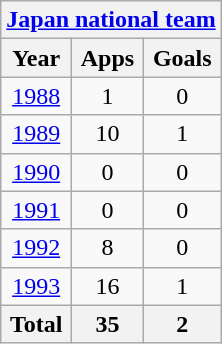<table class="wikitable" style="text-align:center">
<tr>
<th colspan=3><a href='#'>Japan national team</a></th>
</tr>
<tr>
<th>Year</th>
<th>Apps</th>
<th>Goals</th>
</tr>
<tr>
<td><a href='#'>1988</a></td>
<td>1</td>
<td>0</td>
</tr>
<tr>
<td><a href='#'>1989</a></td>
<td>10</td>
<td>1</td>
</tr>
<tr>
<td><a href='#'>1990</a></td>
<td>0</td>
<td>0</td>
</tr>
<tr>
<td><a href='#'>1991</a></td>
<td>0</td>
<td>0</td>
</tr>
<tr>
<td><a href='#'>1992</a></td>
<td>8</td>
<td>0</td>
</tr>
<tr>
<td><a href='#'>1993</a></td>
<td>16</td>
<td>1</td>
</tr>
<tr>
<th>Total</th>
<th>35</th>
<th>2</th>
</tr>
</table>
